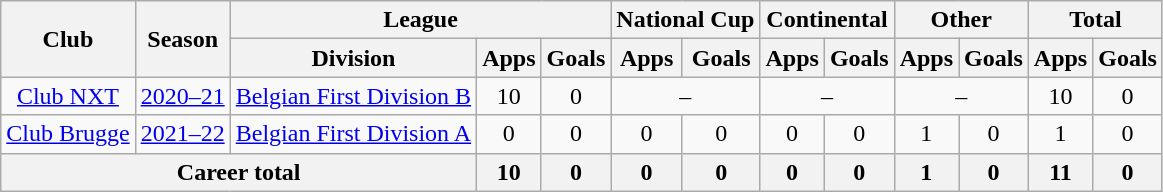<table class=wikitable style=text-align:center>
<tr>
<th rowspan=2>Club</th>
<th rowspan=2>Season</th>
<th colspan=3>League</th>
<th colspan=2>National Cup</th>
<th colspan=2>Continental</th>
<th colspan=2>Other</th>
<th colspan=2>Total</th>
</tr>
<tr>
<th>Division</th>
<th>Apps</th>
<th>Goals</th>
<th>Apps</th>
<th>Goals</th>
<th>Apps</th>
<th>Goals</th>
<th>Apps</th>
<th>Goals</th>
<th>Apps</th>
<th>Goals</th>
</tr>
<tr>
<td rowspan=1><a href='#'>Club NXT</a></td>
<td><a href='#'>2020–21</a></td>
<td><a href='#'>Belgian First Division B</a></td>
<td>10</td>
<td>0</td>
<td colspan="2">–</td>
<td colspan="2">–</td>
<td colspan="2">–</td>
<td>10</td>
<td>0</td>
</tr>
<tr>
<td><a href='#'>Club Brugge</a></td>
<td><a href='#'>2021–22</a></td>
<td><a href='#'>Belgian First Division A</a></td>
<td>0</td>
<td>0</td>
<td>0</td>
<td>0</td>
<td>0</td>
<td>0</td>
<td>1</td>
<td>0</td>
<td>1</td>
<td>0</td>
</tr>
<tr>
<th colspan=3>Career total</th>
<th>10</th>
<th>0</th>
<th>0</th>
<th>0</th>
<th>0</th>
<th>0</th>
<th>1</th>
<th>0</th>
<th>11</th>
<th>0</th>
</tr>
</table>
